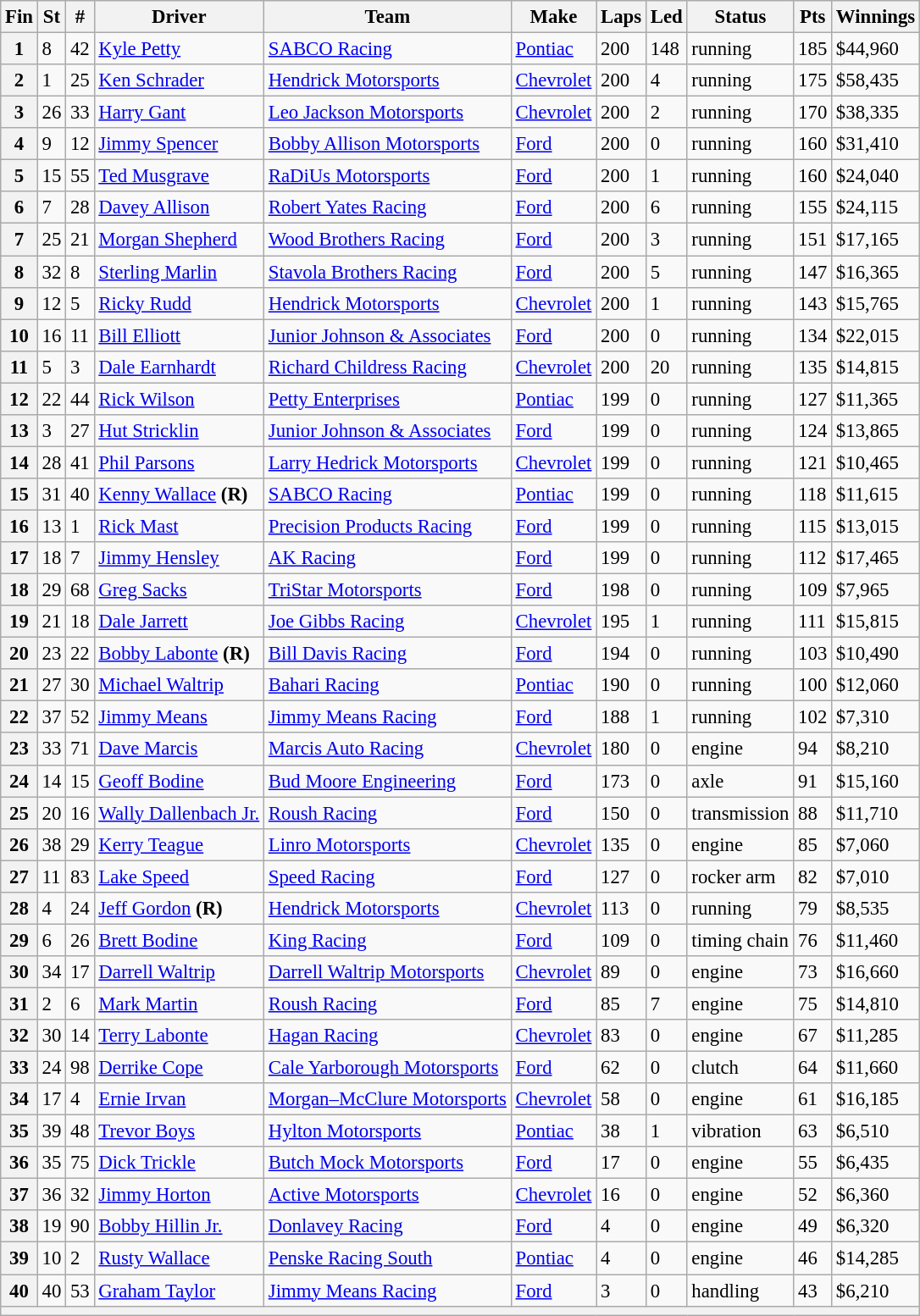<table class="wikitable" style="font-size:95%">
<tr>
<th>Fin</th>
<th>St</th>
<th>#</th>
<th>Driver</th>
<th>Team</th>
<th>Make</th>
<th>Laps</th>
<th>Led</th>
<th>Status</th>
<th>Pts</th>
<th>Winnings</th>
</tr>
<tr>
<th>1</th>
<td>8</td>
<td>42</td>
<td><a href='#'>Kyle Petty</a></td>
<td><a href='#'>SABCO Racing</a></td>
<td><a href='#'>Pontiac</a></td>
<td>200</td>
<td>148</td>
<td>running</td>
<td>185</td>
<td>$44,960</td>
</tr>
<tr>
<th>2</th>
<td>1</td>
<td>25</td>
<td><a href='#'>Ken Schrader</a></td>
<td><a href='#'>Hendrick Motorsports</a></td>
<td><a href='#'>Chevrolet</a></td>
<td>200</td>
<td>4</td>
<td>running</td>
<td>175</td>
<td>$58,435</td>
</tr>
<tr>
<th>3</th>
<td>26</td>
<td>33</td>
<td><a href='#'>Harry Gant</a></td>
<td><a href='#'>Leo Jackson Motorsports</a></td>
<td><a href='#'>Chevrolet</a></td>
<td>200</td>
<td>2</td>
<td>running</td>
<td>170</td>
<td>$38,335</td>
</tr>
<tr>
<th>4</th>
<td>9</td>
<td>12</td>
<td><a href='#'>Jimmy Spencer</a></td>
<td><a href='#'>Bobby Allison Motorsports</a></td>
<td><a href='#'>Ford</a></td>
<td>200</td>
<td>0</td>
<td>running</td>
<td>160</td>
<td>$31,410</td>
</tr>
<tr>
<th>5</th>
<td>15</td>
<td>55</td>
<td><a href='#'>Ted Musgrave</a></td>
<td><a href='#'>RaDiUs Motorsports</a></td>
<td><a href='#'>Ford</a></td>
<td>200</td>
<td>1</td>
<td>running</td>
<td>160</td>
<td>$24,040</td>
</tr>
<tr>
<th>6</th>
<td>7</td>
<td>28</td>
<td><a href='#'>Davey Allison</a></td>
<td><a href='#'>Robert Yates Racing</a></td>
<td><a href='#'>Ford</a></td>
<td>200</td>
<td>6</td>
<td>running</td>
<td>155</td>
<td>$24,115</td>
</tr>
<tr>
<th>7</th>
<td>25</td>
<td>21</td>
<td><a href='#'>Morgan Shepherd</a></td>
<td><a href='#'>Wood Brothers Racing</a></td>
<td><a href='#'>Ford</a></td>
<td>200</td>
<td>3</td>
<td>running</td>
<td>151</td>
<td>$17,165</td>
</tr>
<tr>
<th>8</th>
<td>32</td>
<td>8</td>
<td><a href='#'>Sterling Marlin</a></td>
<td><a href='#'>Stavola Brothers Racing</a></td>
<td><a href='#'>Ford</a></td>
<td>200</td>
<td>5</td>
<td>running</td>
<td>147</td>
<td>$16,365</td>
</tr>
<tr>
<th>9</th>
<td>12</td>
<td>5</td>
<td><a href='#'>Ricky Rudd</a></td>
<td><a href='#'>Hendrick Motorsports</a></td>
<td><a href='#'>Chevrolet</a></td>
<td>200</td>
<td>1</td>
<td>running</td>
<td>143</td>
<td>$15,765</td>
</tr>
<tr>
<th>10</th>
<td>16</td>
<td>11</td>
<td><a href='#'>Bill Elliott</a></td>
<td><a href='#'>Junior Johnson & Associates</a></td>
<td><a href='#'>Ford</a></td>
<td>200</td>
<td>0</td>
<td>running</td>
<td>134</td>
<td>$22,015</td>
</tr>
<tr>
<th>11</th>
<td>5</td>
<td>3</td>
<td><a href='#'>Dale Earnhardt</a></td>
<td><a href='#'>Richard Childress Racing</a></td>
<td><a href='#'>Chevrolet</a></td>
<td>200</td>
<td>20</td>
<td>running</td>
<td>135</td>
<td>$14,815</td>
</tr>
<tr>
<th>12</th>
<td>22</td>
<td>44</td>
<td><a href='#'>Rick Wilson</a></td>
<td><a href='#'>Petty Enterprises</a></td>
<td><a href='#'>Pontiac</a></td>
<td>199</td>
<td>0</td>
<td>running</td>
<td>127</td>
<td>$11,365</td>
</tr>
<tr>
<th>13</th>
<td>3</td>
<td>27</td>
<td><a href='#'>Hut Stricklin</a></td>
<td><a href='#'>Junior Johnson & Associates</a></td>
<td><a href='#'>Ford</a></td>
<td>199</td>
<td>0</td>
<td>running</td>
<td>124</td>
<td>$13,865</td>
</tr>
<tr>
<th>14</th>
<td>28</td>
<td>41</td>
<td><a href='#'>Phil Parsons</a></td>
<td><a href='#'>Larry Hedrick Motorsports</a></td>
<td><a href='#'>Chevrolet</a></td>
<td>199</td>
<td>0</td>
<td>running</td>
<td>121</td>
<td>$10,465</td>
</tr>
<tr>
<th>15</th>
<td>31</td>
<td>40</td>
<td><a href='#'>Kenny Wallace</a> <strong>(R)</strong></td>
<td><a href='#'>SABCO Racing</a></td>
<td><a href='#'>Pontiac</a></td>
<td>199</td>
<td>0</td>
<td>running</td>
<td>118</td>
<td>$11,615</td>
</tr>
<tr>
<th>16</th>
<td>13</td>
<td>1</td>
<td><a href='#'>Rick Mast</a></td>
<td><a href='#'>Precision Products Racing</a></td>
<td><a href='#'>Ford</a></td>
<td>199</td>
<td>0</td>
<td>running</td>
<td>115</td>
<td>$13,015</td>
</tr>
<tr>
<th>17</th>
<td>18</td>
<td>7</td>
<td><a href='#'>Jimmy Hensley</a></td>
<td><a href='#'>AK Racing</a></td>
<td><a href='#'>Ford</a></td>
<td>199</td>
<td>0</td>
<td>running</td>
<td>112</td>
<td>$17,465</td>
</tr>
<tr>
<th>18</th>
<td>29</td>
<td>68</td>
<td><a href='#'>Greg Sacks</a></td>
<td><a href='#'>TriStar Motorsports</a></td>
<td><a href='#'>Ford</a></td>
<td>198</td>
<td>0</td>
<td>running</td>
<td>109</td>
<td>$7,965</td>
</tr>
<tr>
<th>19</th>
<td>21</td>
<td>18</td>
<td><a href='#'>Dale Jarrett</a></td>
<td><a href='#'>Joe Gibbs Racing</a></td>
<td><a href='#'>Chevrolet</a></td>
<td>195</td>
<td>1</td>
<td>running</td>
<td>111</td>
<td>$15,815</td>
</tr>
<tr>
<th>20</th>
<td>23</td>
<td>22</td>
<td><a href='#'>Bobby Labonte</a> <strong>(R)</strong></td>
<td><a href='#'>Bill Davis Racing</a></td>
<td><a href='#'>Ford</a></td>
<td>194</td>
<td>0</td>
<td>running</td>
<td>103</td>
<td>$10,490</td>
</tr>
<tr>
<th>21</th>
<td>27</td>
<td>30</td>
<td><a href='#'>Michael Waltrip</a></td>
<td><a href='#'>Bahari Racing</a></td>
<td><a href='#'>Pontiac</a></td>
<td>190</td>
<td>0</td>
<td>running</td>
<td>100</td>
<td>$12,060</td>
</tr>
<tr>
<th>22</th>
<td>37</td>
<td>52</td>
<td><a href='#'>Jimmy Means</a></td>
<td><a href='#'>Jimmy Means Racing</a></td>
<td><a href='#'>Ford</a></td>
<td>188</td>
<td>1</td>
<td>running</td>
<td>102</td>
<td>$7,310</td>
</tr>
<tr>
<th>23</th>
<td>33</td>
<td>71</td>
<td><a href='#'>Dave Marcis</a></td>
<td><a href='#'>Marcis Auto Racing</a></td>
<td><a href='#'>Chevrolet</a></td>
<td>180</td>
<td>0</td>
<td>engine</td>
<td>94</td>
<td>$8,210</td>
</tr>
<tr>
<th>24</th>
<td>14</td>
<td>15</td>
<td><a href='#'>Geoff Bodine</a></td>
<td><a href='#'>Bud Moore Engineering</a></td>
<td><a href='#'>Ford</a></td>
<td>173</td>
<td>0</td>
<td>axle</td>
<td>91</td>
<td>$15,160</td>
</tr>
<tr>
<th>25</th>
<td>20</td>
<td>16</td>
<td><a href='#'>Wally Dallenbach Jr.</a></td>
<td><a href='#'>Roush Racing</a></td>
<td><a href='#'>Ford</a></td>
<td>150</td>
<td>0</td>
<td>transmission</td>
<td>88</td>
<td>$11,710</td>
</tr>
<tr>
<th>26</th>
<td>38</td>
<td>29</td>
<td><a href='#'>Kerry Teague</a></td>
<td><a href='#'>Linro Motorsports</a></td>
<td><a href='#'>Chevrolet</a></td>
<td>135</td>
<td>0</td>
<td>engine</td>
<td>85</td>
<td>$7,060</td>
</tr>
<tr>
<th>27</th>
<td>11</td>
<td>83</td>
<td><a href='#'>Lake Speed</a></td>
<td><a href='#'>Speed Racing</a></td>
<td><a href='#'>Ford</a></td>
<td>127</td>
<td>0</td>
<td>rocker arm</td>
<td>82</td>
<td>$7,010</td>
</tr>
<tr>
<th>28</th>
<td>4</td>
<td>24</td>
<td><a href='#'>Jeff Gordon</a> <strong>(R)</strong></td>
<td><a href='#'>Hendrick Motorsports</a></td>
<td><a href='#'>Chevrolet</a></td>
<td>113</td>
<td>0</td>
<td>running</td>
<td>79</td>
<td>$8,535</td>
</tr>
<tr>
<th>29</th>
<td>6</td>
<td>26</td>
<td><a href='#'>Brett Bodine</a></td>
<td><a href='#'>King Racing</a></td>
<td><a href='#'>Ford</a></td>
<td>109</td>
<td>0</td>
<td>timing chain</td>
<td>76</td>
<td>$11,460</td>
</tr>
<tr>
<th>30</th>
<td>34</td>
<td>17</td>
<td><a href='#'>Darrell Waltrip</a></td>
<td><a href='#'>Darrell Waltrip Motorsports</a></td>
<td><a href='#'>Chevrolet</a></td>
<td>89</td>
<td>0</td>
<td>engine</td>
<td>73</td>
<td>$16,660</td>
</tr>
<tr>
<th>31</th>
<td>2</td>
<td>6</td>
<td><a href='#'>Mark Martin</a></td>
<td><a href='#'>Roush Racing</a></td>
<td><a href='#'>Ford</a></td>
<td>85</td>
<td>7</td>
<td>engine</td>
<td>75</td>
<td>$14,810</td>
</tr>
<tr>
<th>32</th>
<td>30</td>
<td>14</td>
<td><a href='#'>Terry Labonte</a></td>
<td><a href='#'>Hagan Racing</a></td>
<td><a href='#'>Chevrolet</a></td>
<td>83</td>
<td>0</td>
<td>engine</td>
<td>67</td>
<td>$11,285</td>
</tr>
<tr>
<th>33</th>
<td>24</td>
<td>98</td>
<td><a href='#'>Derrike Cope</a></td>
<td><a href='#'>Cale Yarborough Motorsports</a></td>
<td><a href='#'>Ford</a></td>
<td>62</td>
<td>0</td>
<td>clutch</td>
<td>64</td>
<td>$11,660</td>
</tr>
<tr>
<th>34</th>
<td>17</td>
<td>4</td>
<td><a href='#'>Ernie Irvan</a></td>
<td><a href='#'>Morgan–McClure Motorsports</a></td>
<td><a href='#'>Chevrolet</a></td>
<td>58</td>
<td>0</td>
<td>engine</td>
<td>61</td>
<td>$16,185</td>
</tr>
<tr>
<th>35</th>
<td>39</td>
<td>48</td>
<td><a href='#'>Trevor Boys</a></td>
<td><a href='#'>Hylton Motorsports</a></td>
<td><a href='#'>Pontiac</a></td>
<td>38</td>
<td>1</td>
<td>vibration</td>
<td>63</td>
<td>$6,510</td>
</tr>
<tr>
<th>36</th>
<td>35</td>
<td>75</td>
<td><a href='#'>Dick Trickle</a></td>
<td><a href='#'>Butch Mock Motorsports</a></td>
<td><a href='#'>Ford</a></td>
<td>17</td>
<td>0</td>
<td>engine</td>
<td>55</td>
<td>$6,435</td>
</tr>
<tr>
<th>37</th>
<td>36</td>
<td>32</td>
<td><a href='#'>Jimmy Horton</a></td>
<td><a href='#'>Active Motorsports</a></td>
<td><a href='#'>Chevrolet</a></td>
<td>16</td>
<td>0</td>
<td>engine</td>
<td>52</td>
<td>$6,360</td>
</tr>
<tr>
<th>38</th>
<td>19</td>
<td>90</td>
<td><a href='#'>Bobby Hillin Jr.</a></td>
<td><a href='#'>Donlavey Racing</a></td>
<td><a href='#'>Ford</a></td>
<td>4</td>
<td>0</td>
<td>engine</td>
<td>49</td>
<td>$6,320</td>
</tr>
<tr>
<th>39</th>
<td>10</td>
<td>2</td>
<td><a href='#'>Rusty Wallace</a></td>
<td><a href='#'>Penske Racing South</a></td>
<td><a href='#'>Pontiac</a></td>
<td>4</td>
<td>0</td>
<td>engine</td>
<td>46</td>
<td>$14,285</td>
</tr>
<tr>
<th>40</th>
<td>40</td>
<td>53</td>
<td><a href='#'>Graham Taylor</a></td>
<td><a href='#'>Jimmy Means Racing</a></td>
<td><a href='#'>Ford</a></td>
<td>3</td>
<td>0</td>
<td>handling</td>
<td>43</td>
<td>$6,210</td>
</tr>
<tr>
<th colspan="11"></th>
</tr>
</table>
